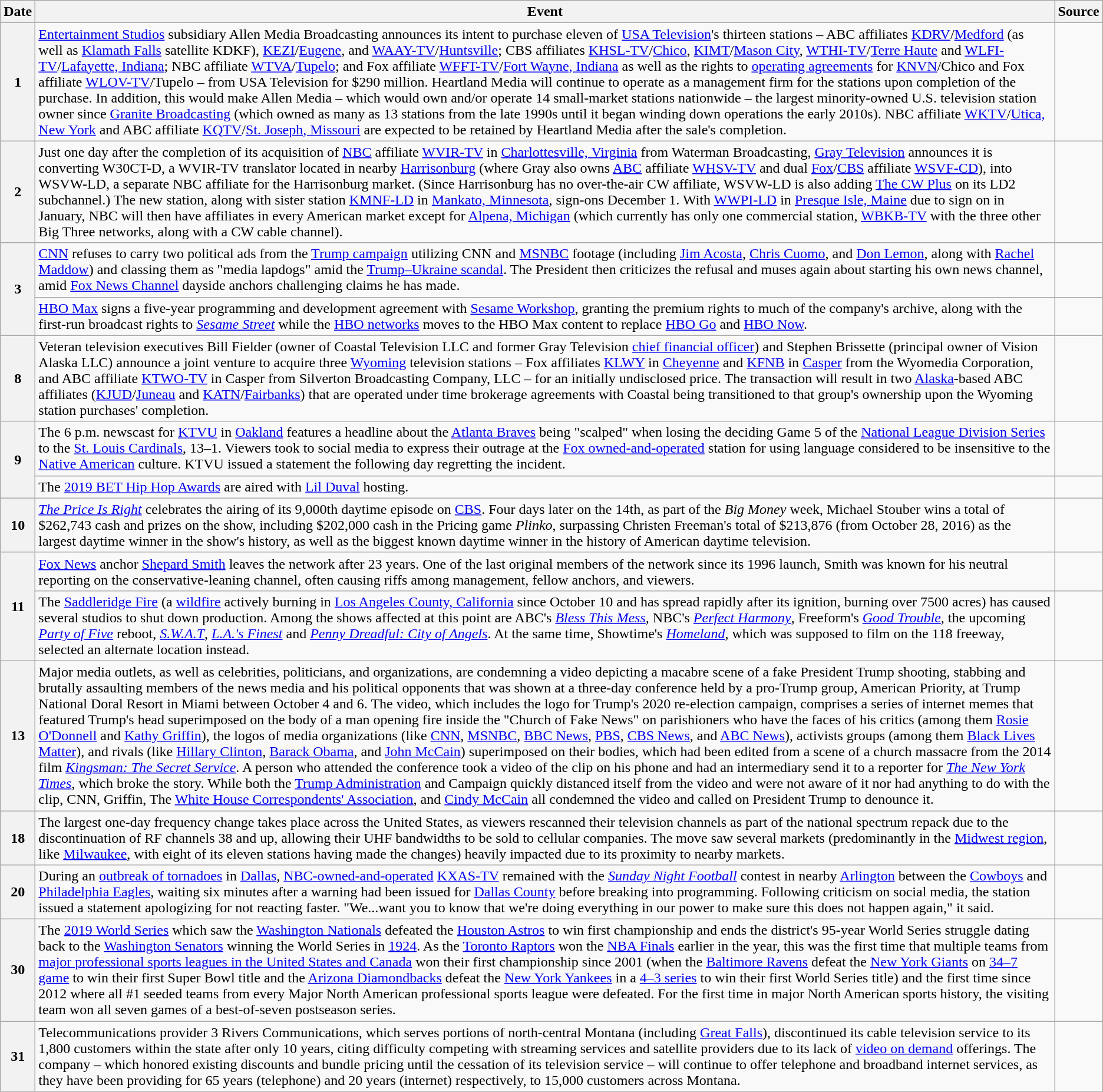<table class="wikitable">
<tr>
<th>Date</th>
<th>Event</th>
<th>Source</th>
</tr>
<tr>
<th>1</th>
<td><a href='#'>Entertainment Studios</a> subsidiary Allen Media Broadcasting announces its intent to purchase eleven of <a href='#'>USA Television</a>'s thirteen stations – ABC affiliates <a href='#'>KDRV</a>/<a href='#'>Medford</a> (as well as <a href='#'>Klamath Falls</a> satellite KDKF), <a href='#'>KEZI</a>/<a href='#'>Eugene</a>, and <a href='#'>WAAY-TV</a>/<a href='#'>Huntsville</a>; CBS affiliates <a href='#'>KHSL-TV</a>/<a href='#'>Chico</a>, <a href='#'>KIMT</a>/<a href='#'>Mason City</a>, <a href='#'>WTHI-TV</a>/<a href='#'>Terre Haute</a> and <a href='#'>WLFI-TV</a>/<a href='#'>Lafayette, Indiana</a>; NBC affiliate <a href='#'>WTVA</a>/<a href='#'>Tupelo</a>; and Fox affiliate <a href='#'>WFFT-TV</a>/<a href='#'>Fort Wayne, Indiana</a> as well as the rights to <a href='#'>operating agreements</a> for <a href='#'>KNVN</a>/Chico and Fox affiliate <a href='#'>WLOV-TV</a>/Tupelo – from USA Television for $290 million. Heartland Media will continue to operate as a management firm for the stations upon completion of the purchase. In addition, this would make Allen Media – which would own and/or operate 14 small-market stations nationwide – the largest minority-owned U.S. television station owner since <a href='#'>Granite Broadcasting</a> (which owned as many as 13 stations from the late 1990s until it began winding down operations the early 2010s). NBC affiliate <a href='#'>WKTV</a>/<a href='#'>Utica, New York</a> and ABC affiliate <a href='#'>KQTV</a>/<a href='#'>St. Joseph, Missouri</a> are expected to be retained by Heartland Media after the sale's completion.</td>
<td><br></td>
</tr>
<tr>
<th>2</th>
<td>Just one day after the completion of its acquisition of <a href='#'>NBC</a> affiliate <a href='#'>WVIR-TV</a> in <a href='#'>Charlottesville, Virginia</a> from Waterman Broadcasting, <a href='#'>Gray Television</a> announces it is converting W30CT-D, a WVIR-TV translator located in nearby <a href='#'>Harrisonburg</a> (where Gray also owns <a href='#'>ABC</a> affiliate <a href='#'>WHSV-TV</a> and dual <a href='#'>Fox</a>/<a href='#'>CBS</a> affiliate <a href='#'>WSVF-CD</a>), into WSVW-LD, a separate NBC affiliate for the Harrisonburg market. (Since Harrisonburg has no over-the-air CW affiliate, WSVW-LD is also adding <a href='#'>The CW Plus</a> on its LD2 subchannel.) The new station, along with sister station <a href='#'>KMNF-LD</a> in <a href='#'>Mankato, Minnesota</a>, sign-ons December 1. With <a href='#'>WWPI-LD</a> in <a href='#'>Presque Isle, Maine</a> due to sign on in January, NBC will then have affiliates in every American market except for <a href='#'>Alpena, Michigan</a> (which currently has only one commercial station, <a href='#'>WBKB-TV</a> with the three other Big Three networks, along with a CW cable channel).</td>
<td></td>
</tr>
<tr>
<th rowspan=2>3</th>
<td><a href='#'>CNN</a> refuses to carry two political ads from the <a href='#'>Trump campaign</a> utilizing CNN and <a href='#'>MSNBC</a> footage (including <a href='#'>Jim Acosta</a>, <a href='#'>Chris Cuomo</a>, and <a href='#'>Don Lemon</a>, along with <a href='#'>Rachel Maddow</a>) and classing them as "media lapdogs" amid the <a href='#'>Trump–Ukraine scandal</a>. The President then criticizes the refusal and muses again about starting his own news channel, amid <a href='#'>Fox News Channel</a> dayside anchors challenging claims he has made.</td>
<td></td>
</tr>
<tr>
<td><a href='#'>HBO Max</a> signs a five-year programming and development agreement with <a href='#'>Sesame Workshop</a>, granting the premium rights to much of the company's archive, along with the first-run broadcast rights to <em><a href='#'>Sesame Street</a></em> while the <a href='#'>HBO networks</a> moves to the HBO Max content to replace <a href='#'>HBO Go</a> and <a href='#'>HBO Now</a>.</td>
<td></td>
</tr>
<tr>
<th>8</th>
<td>Veteran television executives Bill Fielder (owner of Coastal Television LLC and former Gray Television <a href='#'>chief financial officer</a>) and Stephen Brissette (principal owner of Vision Alaska LLC) announce a joint venture to acquire three <a href='#'>Wyoming</a> television stations – Fox affiliates <a href='#'>KLWY</a> in <a href='#'>Cheyenne</a> and <a href='#'>KFNB</a> in <a href='#'>Casper</a> from the Wyomedia Corporation, and ABC affiliate <a href='#'>KTWO-TV</a> in Casper from Silverton Broadcasting Company, LLC – for an initially undisclosed price. The transaction will result in two <a href='#'>Alaska</a>-based ABC affiliates (<a href='#'>KJUD</a>/<a href='#'>Juneau</a> and <a href='#'>KATN</a>/<a href='#'>Fairbanks</a>) that are operated under time brokerage agreements with Coastal being transitioned to that group's ownership upon the Wyoming station purchases' completion.</td>
<td></td>
</tr>
<tr>
<th rowspan="2">9</th>
<td>The 6 p.m. newscast for <a href='#'>KTVU</a> in <a href='#'>Oakland</a> features a headline about the <a href='#'>Atlanta Braves</a> being "scalped" when losing the deciding Game 5 of the <a href='#'>National League Division Series</a> to the <a href='#'>St. Louis Cardinals</a>, 13–1. Viewers took to social media to express their outrage at the <a href='#'>Fox owned-and-operated</a> station for using language considered to be insensitive to the <a href='#'>Native American</a> culture. KTVU issued a statement the following day regretting the incident.</td>
<td></td>
</tr>
<tr>
<td>The <a href='#'>2019 BET Hip Hop Awards</a> are aired with <a href='#'>Lil Duval</a> hosting.</td>
<td></td>
</tr>
<tr>
<th>10</th>
<td><em><a href='#'>The Price Is Right</a></em> celebrates the airing of its 9,000th daytime episode on <a href='#'>CBS</a>. Four days later on the 14th, as part of the <em>Big Money</em> week, Michael Stouber wins a total of $262,743 cash and prizes on the show, including $202,000 cash in the Pricing game <em>Plinko</em>, surpassing Christen Freeman's total of $213,876 (from October 28, 2016) as the largest daytime winner in the show's history, as well as the biggest known daytime winner in the history of American daytime television.</td>
<td><br></td>
</tr>
<tr>
<th rowspan=2>11</th>
<td><a href='#'>Fox News</a> anchor <a href='#'>Shepard Smith</a> leaves the network after 23 years. One of the last original members of the network since its 1996 launch, Smith was known for his neutral reporting on the conservative-leaning channel, often causing riffs among management, fellow anchors, and viewers.</td>
<td></td>
</tr>
<tr>
<td>The <a href='#'>Saddleridge Fire</a> (a <a href='#'>wildfire</a> actively burning in <a href='#'>Los Angeles County, California</a> since October 10 and has spread rapidly after its ignition, burning over 7500 acres) has caused several studios to shut down production. Among the shows affected at this point are ABC's <em><a href='#'>Bless This Mess</a></em>, NBC's <em><a href='#'>Perfect Harmony</a></em>, Freeform's <em><a href='#'>Good Trouble</a></em>, the upcoming <em><a href='#'>Party of Five</a></em> reboot, <em><a href='#'>S.W.A.T</a></em>, <em><a href='#'>L.A.'s Finest</a></em> and <em><a href='#'>Penny Dreadful: City of Angels</a></em>. At the same time, Showtime's <em><a href='#'>Homeland</a></em>, which was supposed to film on the 118 freeway, selected an alternate location instead.</td>
<td></td>
</tr>
<tr>
<th>13</th>
<td>Major media outlets, as well as celebrities, politicians, and organizations, are condemning a video depicting a macabre scene of a fake President Trump shooting, stabbing and brutally assaulting members of the news media and his political opponents that was shown at a three-day conference held by a pro-Trump group, American Priority, at Trump National Doral Resort in Miami between October 4 and 6. The video, which includes the logo for Trump's 2020 re-election campaign, comprises a series of internet memes that featured Trump's head superimposed on the body of a man opening fire inside the "Church of Fake News" on parishioners who have the faces of his critics (among them <a href='#'>Rosie O'Donnell</a> and <a href='#'>Kathy Griffin</a>), the logos of media organizations (like <a href='#'>CNN</a>, <a href='#'>MSNBC</a>, <a href='#'>BBC News</a>, <a href='#'>PBS</a>, <a href='#'>CBS News</a>, and <a href='#'>ABC News</a>), activists groups (among them <a href='#'>Black Lives Matter</a>), and rivals (like <a href='#'>Hillary Clinton</a>, <a href='#'>Barack Obama</a>, and <a href='#'>John McCain</a>) superimposed on their bodies, which had been edited from a scene of a church massacre from the 2014 film <em><a href='#'>Kingsman: The Secret Service</a></em>. A person who attended the conference took a video of the clip on his phone and had an intermediary send it to a reporter for <em><a href='#'>The New York Times</a></em>, which broke the story. While both the <a href='#'>Trump Administration</a> and Campaign quickly distanced itself from the video and were not aware of it nor had anything to do with the clip, CNN, Griffin, The <a href='#'>White House Correspondents' Association</a>, and <a href='#'>Cindy McCain</a> all condemned the video and called on President Trump to denounce it.</td>
<td></td>
</tr>
<tr>
<th>18</th>
<td>The largest one-day frequency change takes place across the United States, as viewers rescanned their television channels as part of the national spectrum repack due to the discontinuation of RF channels 38 and up, allowing their UHF bandwidths to be sold to cellular companies. The move saw several markets (predominantly in the <a href='#'>Midwest region</a>, like <a href='#'>Milwaukee</a>, with eight of its eleven stations having made the changes) heavily impacted due to its proximity to nearby markets.</td>
<td><br></td>
</tr>
<tr>
<th>20</th>
<td>During an <a href='#'>outbreak of tornadoes</a> in <a href='#'>Dallas</a>, <a href='#'>NBC-owned-and-operated</a> <a href='#'>KXAS-TV</a> remained with the <em><a href='#'>Sunday Night Football</a></em> contest in nearby <a href='#'>Arlington</a> between the <a href='#'>Cowboys</a> and <a href='#'>Philadelphia Eagles</a>, waiting six minutes after a warning had been issued for <a href='#'>Dallas County</a> before breaking into programming. Following criticism on social media, the station issued a statement apologizing for not reacting faster. "We...want you to know that we're doing everything in our power to make sure this does not happen again," it said.</td>
<td></td>
</tr>
<tr>
<th>30</th>
<td>The <a href='#'>2019 World Series</a> which saw the <a href='#'>Washington Nationals</a> defeated the <a href='#'>Houston Astros</a> to win first championship and ends the district's 95-year World Series struggle dating back to the <a href='#'>Washington Senators</a> winning the World Series in <a href='#'>1924</a>. As the <a href='#'>Toronto Raptors</a> won the <a href='#'>NBA Finals</a> earlier in the year, this was the first time that multiple teams from  <a href='#'>major professional sports leagues in the United States and Canada</a> won their first championship since 2001 (when the <a href='#'>Baltimore Ravens</a> defeat the <a href='#'>New York Giants</a> on <a href='#'>34–7 game</a> to win their first Super Bowl title and the <a href='#'>Arizona Diamondbacks</a> defeat the <a href='#'>New York Yankees</a> in a <a href='#'>4–3 series</a> to win their first World Series title) and the first time since 2012 where all #1 seeded teams from every Major North American professional sports league were defeated. For the first time in major North American sports history, the visiting team won all seven games of a best-of-seven postseason series.</td>
<td></td>
</tr>
<tr>
<th>31</th>
<td>Telecommunications provider 3 Rivers Communications, which serves portions of north-central Montana (including <a href='#'>Great Falls</a>), discontinued its cable television service to its 1,800 customers within the state after only 10 years, citing difficulty competing with streaming services and satellite providers due to its lack of <a href='#'>video on demand</a> offerings. The company – which honored existing discounts and bundle pricing until the cessation of its television service – will continue to offer telephone and broadband internet services, as they have been providing for 65 years (telephone) and 20 years (internet) respectively, to 15,000 customers across Montana.</td>
<td></td>
</tr>
</table>
